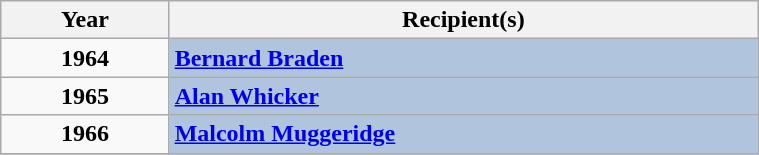<table class="wikitable" width="40%">
<tr>
<th width=5%>Year</th>
<th width=20%><strong>Recipient(s)</strong></th>
</tr>
<tr>
<td style="text-align:center;"><strong>1964</strong></td>
<td style="background:#B0C4DE;"><strong><a href='#'>Bernard Braden</a></strong></td>
</tr>
<tr>
<td style="text-align:center;"><strong>1965</strong></td>
<td style="background:#B0C4DE;"><strong><a href='#'>Alan Whicker</a></strong></td>
</tr>
<tr>
<td style="text-align:center;"><strong>1966</strong></td>
<td style="background:#B0C4DE;"><strong><a href='#'>Malcolm Muggeridge</a></strong></td>
</tr>
<tr>
</tr>
</table>
